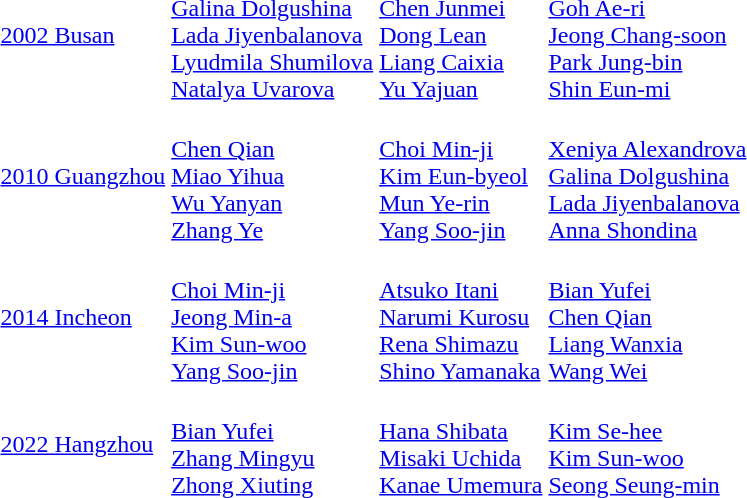<table>
<tr>
<td><a href='#'>2002 Busan</a></td>
<td><br><a href='#'>Galina Dolgushina</a><br><a href='#'>Lada Jiyenbalanova</a><br><a href='#'>Lyudmila Shumilova</a><br><a href='#'>Natalya Uvarova</a></td>
<td><br><a href='#'>Chen Junmei</a><br><a href='#'>Dong Lean</a><br><a href='#'>Liang Caixia</a><br><a href='#'>Yu Yajuan</a></td>
<td><br><a href='#'>Goh Ae-ri</a><br><a href='#'>Jeong Chang-soon</a><br><a href='#'>Park Jung-bin</a><br><a href='#'>Shin Eun-mi</a></td>
</tr>
<tr>
<td><a href='#'>2010 Guangzhou</a></td>
<td><br><a href='#'>Chen Qian</a><br><a href='#'>Miao Yihua</a><br><a href='#'>Wu Yanyan</a><br><a href='#'>Zhang Ye</a></td>
<td><br><a href='#'>Choi Min-ji</a><br><a href='#'>Kim Eun-byeol</a><br><a href='#'>Mun Ye-rin</a><br><a href='#'>Yang Soo-jin</a></td>
<td><br><a href='#'>Xeniya Alexandrova</a><br><a href='#'>Galina Dolgushina</a><br><a href='#'>Lada Jiyenbalanova</a><br><a href='#'>Anna Shondina</a></td>
</tr>
<tr>
<td><a href='#'>2014 Incheon</a></td>
<td><br><a href='#'>Choi Min-ji</a><br><a href='#'>Jeong Min-a</a><br><a href='#'>Kim Sun-woo</a><br><a href='#'>Yang Soo-jin</a></td>
<td><br><a href='#'>Atsuko Itani</a><br><a href='#'>Narumi Kurosu</a><br><a href='#'>Rena Shimazu</a><br><a href='#'>Shino Yamanaka</a></td>
<td><br><a href='#'>Bian Yufei</a><br><a href='#'>Chen Qian</a><br><a href='#'>Liang Wanxia</a><br><a href='#'>Wang Wei</a></td>
</tr>
<tr>
<td><a href='#'>2022 Hangzhou</a></td>
<td><br><a href='#'>Bian Yufei</a><br><a href='#'>Zhang Mingyu</a><br><a href='#'>Zhong Xiuting</a></td>
<td><br><a href='#'>Hana Shibata</a><br><a href='#'>Misaki Uchida</a><br><a href='#'>Kanae Umemura</a></td>
<td><br><a href='#'>Kim Se-hee</a><br><a href='#'>Kim Sun-woo</a><br><a href='#'>Seong Seung-min</a></td>
</tr>
</table>
